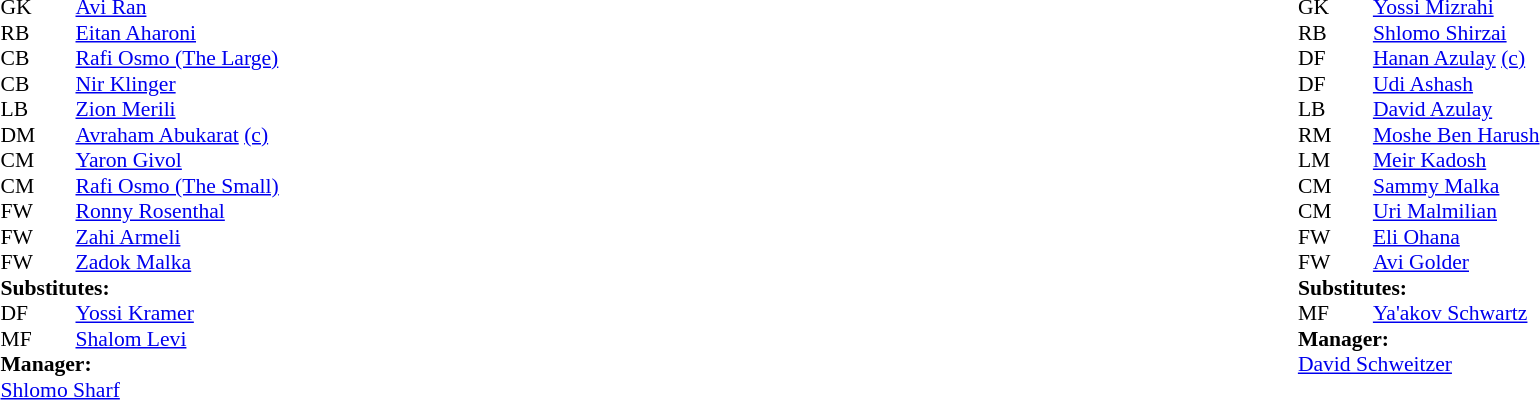<table width="100%">
<tr>
<td valign="top" width="50%"><br><table style="font-size: 90%" cellspacing="0" cellpadding="0">
<tr>
<th width="25"></th>
<th width="25"></th>
</tr>
<tr>
<td>GK</td>
<td><strong> </strong></td>
<td> <a href='#'>Avi Ran</a></td>
<td></td>
</tr>
<tr>
<td>RB</td>
<td><strong> </strong></td>
<td> <a href='#'>Eitan Aharoni</a></td>
<td></td>
</tr>
<tr>
<td>CB</td>
<td><strong> </strong></td>
<td> <a href='#'>Rafi Osmo (The Large)</a></td>
<td></td>
<td></td>
</tr>
<tr>
<td>CB</td>
<td><strong> </strong></td>
<td> <a href='#'>Nir Klinger</a></td>
<td></td>
</tr>
<tr>
<td>LB</td>
<td><strong> </strong></td>
<td> <a href='#'>Zion Merili</a></td>
<td></td>
</tr>
<tr>
<td>DM</td>
<td><strong> </strong></td>
<td> <a href='#'>Avraham Abukarat</a> <a href='#'>(c)</a></td>
<td></td>
</tr>
<tr>
<td>CM</td>
<td><strong> </strong></td>
<td> <a href='#'>Yaron Givol</a></td>
<td></td>
</tr>
<tr>
<td>CM</td>
<td><strong> </strong></td>
<td> <a href='#'>Rafi Osmo (The Small)</a></td>
<td></td>
</tr>
<tr>
<td>FW</td>
<td><strong> </strong></td>
<td> <a href='#'>Ronny Rosenthal</a></td>
<td></td>
</tr>
<tr>
<td>FW</td>
<td><strong> </strong></td>
<td> <a href='#'>Zahi Armeli</a></td>
<td></td>
</tr>
<tr>
<td>FW</td>
<td><strong> </strong></td>
<td> <a href='#'>Zadok Malka</a></td>
<td></td>
</tr>
<tr>
<td colspan=4><strong>Substitutes:</strong></td>
</tr>
<tr>
<td>DF</td>
<td><strong> </strong></td>
<td> <a href='#'>Yossi Kramer</a></td>
<td></td>
<td></td>
</tr>
<tr>
<td>MF</td>
<td><strong> </strong></td>
<td> <a href='#'>Shalom Levi</a></td>
<td></td>
</tr>
<tr>
<td colspan=4><strong>Manager:</strong></td>
</tr>
<tr>
<td colspan="4"> <a href='#'>Shlomo Sharf</a></td>
</tr>
</table>
</td>
<td valign="top"></td>
<td valign="top" width="50%"><br><table style="font-size: 90%" cellspacing="0" cellpadding="0" align=center>
<tr>
<th width="25"></th>
<th width="25"></th>
</tr>
<tr>
<td>GK</td>
<td><strong> </strong></td>
<td> <a href='#'>Yossi Mizrahi</a></td>
<td></td>
</tr>
<tr>
<td>RB</td>
<td><strong> </strong></td>
<td> <a href='#'>Shlomo Shirzai</a></td>
<td></td>
</tr>
<tr>
<td>DF</td>
<td><strong> </strong></td>
<td> <a href='#'>Hanan Azulay</a> <a href='#'>(c)</a></td>
<td></td>
</tr>
<tr>
<td>DF</td>
<td><strong> </strong></td>
<td> <a href='#'>Udi Ashash</a></td>
<td></td>
</tr>
<tr>
<td>LB</td>
<td><strong> </strong></td>
<td> <a href='#'>David Azulay</a></td>
<td></td>
</tr>
<tr>
<td>RM</td>
<td><strong> </strong></td>
<td> <a href='#'>Moshe Ben Harush</a></td>
<td></td>
</tr>
<tr>
<td>LM</td>
<td><strong> </strong></td>
<td> <a href='#'>Meir Kadosh</a></td>
<td></td>
</tr>
<tr>
<td>CM</td>
<td><strong> </strong></td>
<td> <a href='#'>Sammy Malka</a></td>
<td></td>
</tr>
<tr>
<td>CM</td>
<td><strong> </strong></td>
<td> <a href='#'>Uri Malmilian</a></td>
<td></td>
</tr>
<tr>
<td>FW</td>
<td><strong> </strong></td>
<td> <a href='#'>Eli Ohana</a></td>
<td></td>
</tr>
<tr>
<td>FW</td>
<td><strong> </strong></td>
<td> <a href='#'>Avi Golder</a></td>
<td></td>
<td></td>
</tr>
<tr>
<td colspan=4><strong>Substitutes:</strong></td>
</tr>
<tr>
<td>MF</td>
<td><strong> </strong></td>
<td> <a href='#'>Ya'akov Schwartz</a></td>
<td></td>
<td></td>
</tr>
<tr>
<td colspan=4><strong>Manager:</strong></td>
</tr>
<tr>
<td colspan="4"> <a href='#'>David Schweitzer</a></td>
</tr>
</table>
</td>
</tr>
</table>
